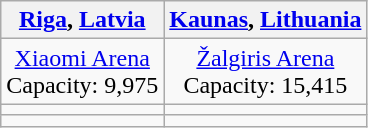<table class="wikitable" style="text-align:center;">
<tr>
<th><a href='#'>Riga</a>, <a href='#'>Latvia</a></th>
<th><a href='#'>Kaunas</a>, <a href='#'>Lithuania</a></th>
</tr>
<tr>
<td><a href='#'>Xiaomi Arena</a><br>Capacity: 9,975</td>
<td><a href='#'>Žalgiris Arena</a><br>Capacity: 15,415</td>
</tr>
<tr>
<td></td>
<td></td>
</tr>
<tr>
<td></td>
<td></td>
</tr>
</table>
